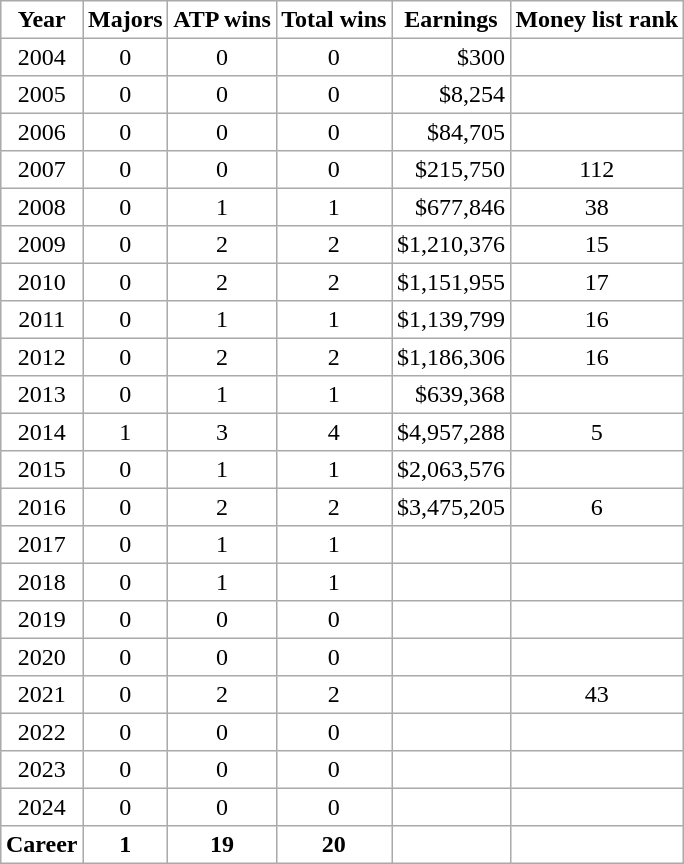<table cellpadding=3 cellspacing=0 border=1 style=text-align:center;border:#aaa;solid:1;border-collapse:collapse;text-align:center>
<tr>
<th>Year</th>
<th>Majors</th>
<th>ATP wins</th>
<th>Total wins</th>
<th>Earnings</th>
<th>Money list rank</th>
</tr>
<tr>
<td>2004</td>
<td>0</td>
<td>0</td>
<td>0</td>
<td align=right>$300</td>
<td></td>
</tr>
<tr>
<td>2005</td>
<td>0</td>
<td>0</td>
<td>0</td>
<td align=right>$8,254</td>
<td></td>
</tr>
<tr>
<td>2006</td>
<td>0</td>
<td>0</td>
<td>0</td>
<td align=right>$84,705</td>
<td></td>
</tr>
<tr>
<td>2007</td>
<td>0</td>
<td>0</td>
<td>0</td>
<td align=right>$215,750</td>
<td>112</td>
</tr>
<tr>
<td>2008</td>
<td>0</td>
<td>1</td>
<td>1</td>
<td align=right>$677,846</td>
<td>38</td>
</tr>
<tr>
<td>2009</td>
<td>0</td>
<td>2</td>
<td>2</td>
<td align=right>$1,210,376</td>
<td>15</td>
</tr>
<tr>
<td>2010</td>
<td>0</td>
<td>2</td>
<td>2</td>
<td align=right>$1,151,955</td>
<td>17</td>
</tr>
<tr>
<td>2011</td>
<td>0</td>
<td>1</td>
<td>1</td>
<td align=right>$1,139,799</td>
<td>16</td>
</tr>
<tr>
<td>2012</td>
<td>0</td>
<td>2</td>
<td>2</td>
<td align=right>$1,186,306</td>
<td>16</td>
</tr>
<tr>
<td>2013</td>
<td>0</td>
<td>1</td>
<td>1</td>
<td align=right>$639,368</td>
<td></td>
</tr>
<tr>
<td>2014</td>
<td>1</td>
<td>3</td>
<td>4</td>
<td align=right>$4,957,288</td>
<td>5</td>
</tr>
<tr>
<td>2015</td>
<td>0</td>
<td>1</td>
<td>1</td>
<td align=right>$2,063,576</td>
<td></td>
</tr>
<tr>
<td>2016</td>
<td>0</td>
<td>2</td>
<td>2</td>
<td align=right>$3,475,205</td>
<td>6 </td>
</tr>
<tr>
<td>2017</td>
<td>0</td>
<td>1</td>
<td>1</td>
<td></td>
<td></td>
</tr>
<tr>
<td>2018</td>
<td>0</td>
<td>1</td>
<td>1</td>
<td></td>
<td></td>
</tr>
<tr>
<td>2019</td>
<td>0</td>
<td>0</td>
<td>0</td>
<td></td>
<td></td>
</tr>
<tr>
<td>2020</td>
<td>0</td>
<td>0</td>
<td>0</td>
<td></td>
<td></td>
</tr>
<tr>
<td>2021</td>
<td>0</td>
<td>2</td>
<td>2</td>
<td></td>
<td>43</td>
</tr>
<tr>
<td>2022</td>
<td>0</td>
<td>0</td>
<td>0</td>
<td></td>
<td></td>
</tr>
<tr>
<td>2023</td>
<td>0</td>
<td>0</td>
<td>0</td>
<td></td>
<td></td>
</tr>
<tr>
<td>2024</td>
<td>0</td>
<td>0</td>
<td>0</td>
<td></td>
<td></td>
</tr>
<tr>
<th>Career</th>
<th>1</th>
<th>19</th>
<th>20</th>
<th></th>
<th></th>
</tr>
</table>
